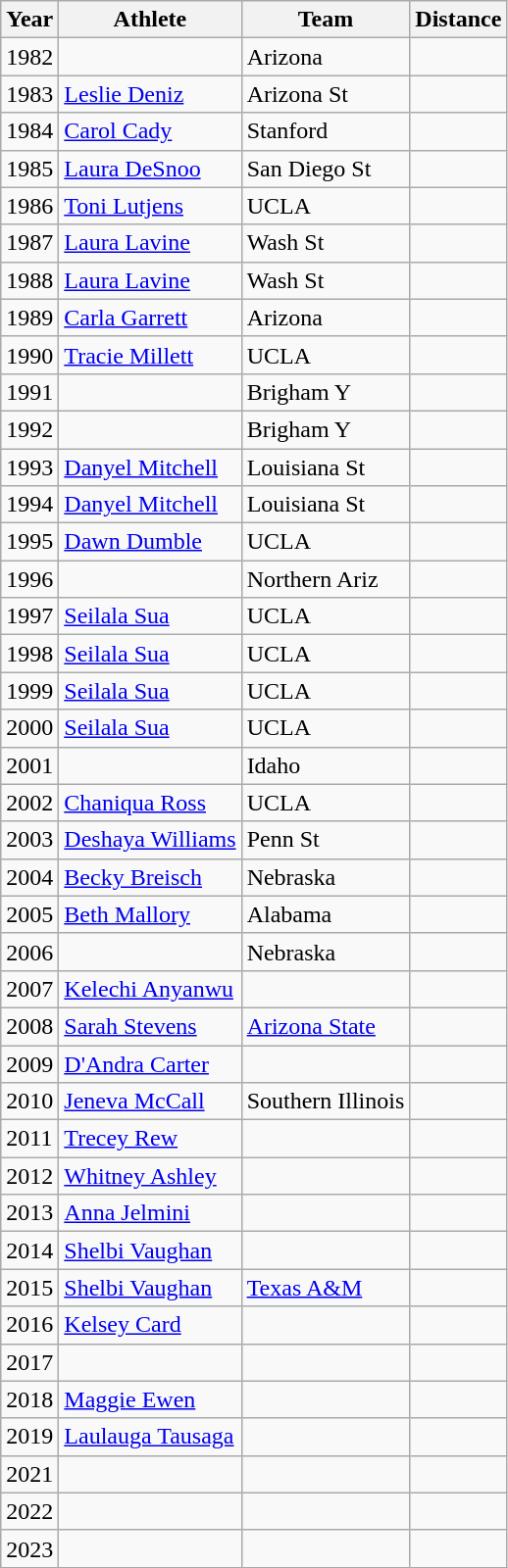<table class="wikitable sortable">
<tr>
<th>Year</th>
<th>Athlete</th>
<th>Team</th>
<th>Distance</th>
</tr>
<tr>
<td>1982</td>
<td></td>
<td>Arizona</td>
<td></td>
</tr>
<tr>
<td>1983</td>
<td><a href='#'>Leslie Deniz</a></td>
<td>Arizona St</td>
<td></td>
</tr>
<tr>
<td>1984</td>
<td><a href='#'>Carol Cady</a></td>
<td>Stanford</td>
<td></td>
</tr>
<tr>
<td>1985</td>
<td><a href='#'>Laura DeSnoo</a></td>
<td>San Diego St</td>
<td></td>
</tr>
<tr>
<td>1986</td>
<td><a href='#'>Toni Lutjens</a></td>
<td>UCLA</td>
<td></td>
</tr>
<tr>
<td>1987</td>
<td><a href='#'>Laura Lavine</a></td>
<td>Wash St</td>
<td></td>
</tr>
<tr>
<td>1988</td>
<td><a href='#'>Laura Lavine</a></td>
<td>Wash St</td>
<td></td>
</tr>
<tr>
<td>1989</td>
<td><a href='#'>Carla Garrett</a></td>
<td>Arizona</td>
<td></td>
</tr>
<tr>
<td>1990</td>
<td><a href='#'>Tracie Millett</a></td>
<td>UCLA</td>
<td></td>
</tr>
<tr>
<td>1991</td>
<td></td>
<td>Brigham Y</td>
<td></td>
</tr>
<tr>
<td>1992</td>
<td></td>
<td>Brigham Y</td>
<td></td>
</tr>
<tr>
<td>1993</td>
<td><a href='#'>Danyel Mitchell</a></td>
<td>Louisiana St</td>
<td></td>
</tr>
<tr>
<td>1994</td>
<td><a href='#'>Danyel Mitchell</a></td>
<td>Louisiana St</td>
<td></td>
</tr>
<tr>
<td>1995</td>
<td><a href='#'>Dawn Dumble</a></td>
<td>UCLA</td>
<td></td>
</tr>
<tr>
<td>1996</td>
<td></td>
<td>Northern Ariz</td>
<td></td>
</tr>
<tr>
<td>1997</td>
<td><a href='#'>Seilala Sua</a></td>
<td>UCLA</td>
<td></td>
</tr>
<tr>
<td>1998</td>
<td><a href='#'>Seilala Sua</a></td>
<td>UCLA</td>
<td></td>
</tr>
<tr>
<td>1999</td>
<td><a href='#'>Seilala Sua</a></td>
<td>UCLA</td>
<td></td>
</tr>
<tr>
<td>2000</td>
<td><a href='#'>Seilala Sua</a></td>
<td>UCLA</td>
<td></td>
</tr>
<tr>
<td>2001</td>
<td></td>
<td>Idaho</td>
<td></td>
</tr>
<tr>
<td>2002</td>
<td><a href='#'>Chaniqua Ross</a></td>
<td>UCLA</td>
<td></td>
</tr>
<tr>
<td>2003</td>
<td><a href='#'>Deshaya Williams</a></td>
<td>Penn St</td>
<td></td>
</tr>
<tr>
<td>2004</td>
<td><a href='#'>Becky Breisch</a></td>
<td>Nebraska</td>
<td></td>
</tr>
<tr>
<td>2005</td>
<td><a href='#'>Beth Mallory</a></td>
<td>Alabama</td>
<td></td>
</tr>
<tr>
<td>2006</td>
<td></td>
<td>Nebraska</td>
<td></td>
</tr>
<tr>
<td>2007</td>
<td><a href='#'>Kelechi Anyanwu</a></td>
<td></td>
<td></td>
</tr>
<tr>
<td>2008</td>
<td><a href='#'>Sarah Stevens</a></td>
<td><a href='#'>Arizona State</a></td>
<td></td>
</tr>
<tr>
<td>2009</td>
<td><a href='#'>D'Andra Carter</a></td>
<td></td>
<td></td>
</tr>
<tr>
<td>2010</td>
<td><a href='#'>Jeneva McCall</a></td>
<td>Southern Illinois</td>
<td></td>
</tr>
<tr>
<td>2011</td>
<td><a href='#'>Trecey Rew</a></td>
<td></td>
<td></td>
</tr>
<tr>
<td>2012</td>
<td><a href='#'>Whitney Ashley</a></td>
<td></td>
<td></td>
</tr>
<tr>
<td>2013</td>
<td><a href='#'>Anna Jelmini</a></td>
<td></td>
<td></td>
</tr>
<tr>
<td>2014</td>
<td><a href='#'>Shelbi Vaughan</a></td>
<td></td>
<td></td>
</tr>
<tr>
<td>2015</td>
<td><a href='#'>Shelbi Vaughan</a></td>
<td><a href='#'>Texas A&M</a></td>
<td></td>
</tr>
<tr>
<td>2016</td>
<td><a href='#'>Kelsey Card</a></td>
<td></td>
<td></td>
</tr>
<tr>
<td>2017</td>
<td></td>
<td></td>
<td></td>
</tr>
<tr>
<td>2018</td>
<td><a href='#'>Maggie Ewen</a></td>
<td></td>
<td></td>
</tr>
<tr>
<td>2019</td>
<td><a href='#'>Laulauga Tausaga</a></td>
<td></td>
<td></td>
</tr>
<tr>
<td>2021</td>
<td></td>
<td></td>
<td></td>
</tr>
<tr>
<td>2022</td>
<td></td>
<td></td>
<td></td>
</tr>
<tr>
<td>2023</td>
<td></td>
<td></td>
<td></td>
</tr>
</table>
